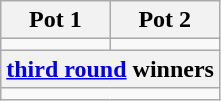<table class="wikitable">
<tr>
<th width=50%>Pot 1</th>
<th width=50%>Pot 2</th>
</tr>
<tr>
<td></td>
<td></td>
</tr>
<tr>
<th colspan=2><a href='#'>third round</a> winners</th>
</tr>
<tr>
<td colspan=2></td>
</tr>
</table>
